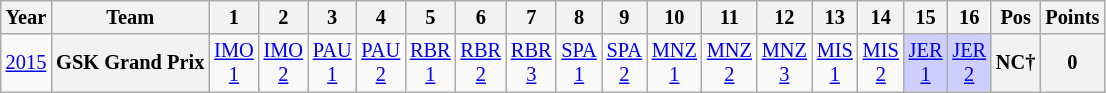<table class="wikitable" style="text-align:center; font-size:85%">
<tr>
<th>Year</th>
<th>Team</th>
<th>1</th>
<th>2</th>
<th>3</th>
<th>4</th>
<th>5</th>
<th>6</th>
<th>7</th>
<th>8</th>
<th>9</th>
<th>10</th>
<th>11</th>
<th>12</th>
<th>13</th>
<th>14</th>
<th>15</th>
<th>16</th>
<th>Pos</th>
<th>Points</th>
</tr>
<tr>
<td><a href='#'>2015</a></td>
<th>GSK Grand Prix</th>
<td style="background:#;"><a href='#'>IMO<br>1</a><br></td>
<td style="background:#;"><a href='#'>IMO<br>2</a><br></td>
<td style="background:#;"><a href='#'>PAU<br>1</a><br></td>
<td style="background:#;"><a href='#'>PAU<br>2</a><br></td>
<td style="background:#;"><a href='#'>RBR<br>1</a><br></td>
<td style="background:#;"><a href='#'>RBR<br>2</a><br></td>
<td style="background:#;"><a href='#'>RBR<br>3</a><br></td>
<td style="background:#;"><a href='#'>SPA<br>1</a><br></td>
<td style="background:#;"><a href='#'>SPA<br>2</a><br></td>
<td style="background:#;"><a href='#'>MNZ<br>1</a><br></td>
<td style="background:#;"><a href='#'>MNZ<br>2</a><br></td>
<td style="background:#;"><a href='#'>MNZ<br>3</a><br></td>
<td style="background:#;"><a href='#'>MIS<br>1</a><br></td>
<td style="background:#;"><a href='#'>MIS<br>2</a><br></td>
<td style="background:#CFCFFF;"><a href='#'>JER<br>1</a><br></td>
<td style="background:#CFCFFF;"><a href='#'>JER<br>2</a><br></td>
<th>NC†</th>
<th>0</th>
</tr>
</table>
